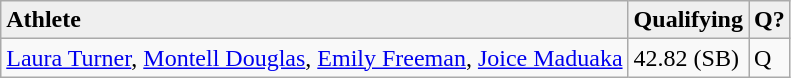<table class="wikitable">
<tr>
<td !align="center" bgcolor="efefef"><strong>Athlete</strong></td>
<td !align="center" bgcolor="efefef"><strong>Qualifying</strong></td>
<td !align="center" bgcolor="efefef"><strong>Q?</strong></td>
</tr>
<tr>
<td><a href='#'>Laura Turner</a>, <a href='#'>Montell Douglas</a>, <a href='#'>Emily Freeman</a>, <a href='#'>Joice Maduaka</a></td>
<td>42.82 (SB)</td>
<td>Q</td>
</tr>
</table>
